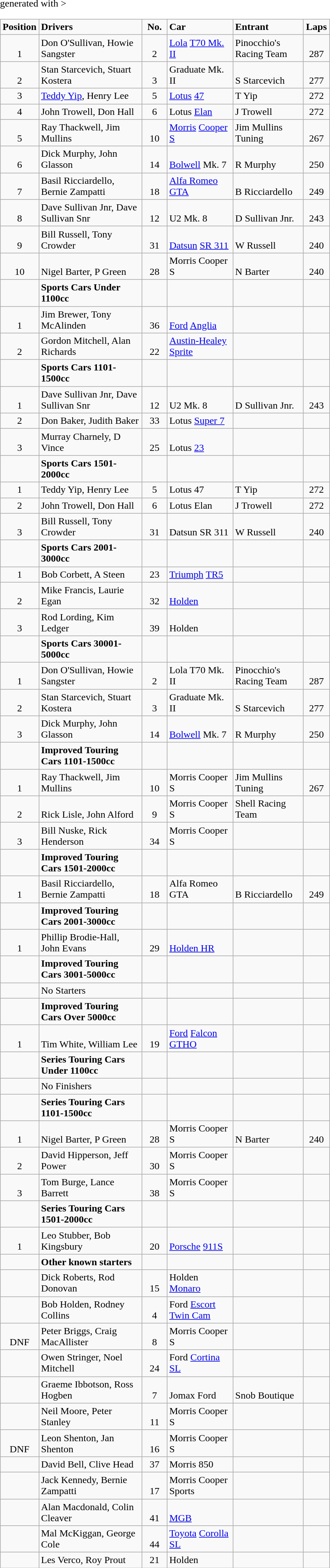<table class="wikitable" <hiddentext>generated with >
<tr style="font-weight:bold">
<td width="41.25" Height="12.75" align="center" valign="bottom">Position</td>
<td width="160.5"  valign="bottom">Drivers</td>
<td width="33" align="center" valign="bottom">No.</td>
<td width="99.75"  valign="bottom">Car</td>
<td width="106.5" valign="bottom">Entrant</td>
<td width="36" align="center" valign="bottom">Laps</td>
</tr>
<tr>
<td Height="12.75" align="center" valign="bottom">1</td>
<td valign="bottom">Don O'Sullivan, Howie Sangster</td>
<td align="center" valign="bottom">2</td>
<td valign="bottom"><a href='#'>Lola</a> <a href='#'>T70 Mk. II</a></td>
<td valign="bottom">Pinocchio's Racing Team</td>
<td align="center" valign="bottom">287</td>
</tr>
<tr>
<td Height="12.75" align="center" valign="bottom">2</td>
<td valign="bottom">Stan Starcevich, Stuart Kostera</td>
<td align="center" valign="bottom">3</td>
<td valign="bottom">Graduate Mk. II</td>
<td valign="bottom">S Starcevich</td>
<td align="center" valign="bottom">277</td>
</tr>
<tr>
<td Height="12.75" align="center" valign="bottom">3</td>
<td valign="bottom"><a href='#'>Teddy Yip</a>, Henry Lee</td>
<td align="center" valign="bottom">5</td>
<td valign="bottom"><a href='#'>Lotus</a> <a href='#'>47</a></td>
<td valign="bottom">T Yip</td>
<td align="center" valign="bottom">272</td>
</tr>
<tr>
<td Height="12.75" align="center" valign="bottom">4</td>
<td valign="bottom">John Trowell, Don Hall</td>
<td align="center" valign="bottom">6</td>
<td valign="bottom">Lotus <a href='#'>Elan</a></td>
<td valign="bottom">J Trowell</td>
<td align="center" valign="bottom">272</td>
</tr>
<tr>
<td Height="12.75" align="center" valign="bottom">5</td>
<td valign="bottom">Ray Thackwell, Jim Mullins</td>
<td align="center" valign="bottom">10</td>
<td valign="bottom"><a href='#'>Morris</a> <a href='#'>Cooper S</a></td>
<td valign="bottom">Jim Mullins Tuning</td>
<td align="center" valign="bottom">267</td>
</tr>
<tr>
<td Height="12.75" align="center" valign="bottom">6</td>
<td valign="bottom">Dick Murphy, John Glasson</td>
<td align="center" valign="bottom">14</td>
<td valign="bottom"><a href='#'>Bolwell</a> Mk. 7</td>
<td valign="bottom">R Murphy</td>
<td align="center" valign="bottom">250</td>
</tr>
<tr>
<td Height="12.75" align="center" valign="bottom">7</td>
<td valign="bottom">Basil Ricciardello, Bernie Zampatti</td>
<td align="center" valign="bottom">18</td>
<td valign="bottom"><a href='#'>Alfa Romeo</a> <a href='#'>GTA</a></td>
<td valign="bottom">B Ricciardello</td>
<td align="center" valign="bottom">249</td>
</tr>
<tr>
<td Height="12.75" align="center" valign="bottom">8</td>
<td valign="bottom">Dave Sullivan Jnr, Dave Sullivan Snr</td>
<td align="center" valign="bottom">12</td>
<td valign="bottom">U2 Mk. 8</td>
<td valign="bottom">D Sullivan Jnr.</td>
<td align="center" valign="bottom">243</td>
</tr>
<tr>
<td Height="12.75" align="center" valign="bottom">9</td>
<td valign="bottom">Bill Russell, Tony Crowder</td>
<td align="center" valign="bottom">31</td>
<td valign="bottom"><a href='#'>Datsun</a> <a href='#'>SR 311</a></td>
<td valign="bottom">W Russell</td>
<td align="center" valign="bottom">240</td>
</tr>
<tr>
<td Height="12.75" align="center" valign="bottom">10</td>
<td valign="bottom">Nigel Barter, P Green</td>
<td align="center" valign="bottom">28</td>
<td valign="bottom">Morris Cooper S</td>
<td valign="bottom">N Barter</td>
<td align="center" valign="bottom">240</td>
</tr>
<tr>
<td Height="12.75" align="center" valign="bottom"></td>
<td style="font-weight:bold"  valign="bottom">Sports Cars Under 1100cc</td>
<td align="center" valign="bottom"></td>
<td valign="bottom"></td>
<td valign="bottom"></td>
<td align="center" valign="bottom"></td>
</tr>
<tr>
<td Height="12.75" align="center" valign="bottom">1</td>
<td valign="bottom">Jim Brewer, Tony McAlinden</td>
<td align="center" valign="bottom">36</td>
<td valign="bottom"><a href='#'>Ford</a> <a href='#'>Anglia</a></td>
<td valign="bottom"></td>
<td align="center" valign="bottom"></td>
</tr>
<tr>
<td Height="12.75" align="center" valign="bottom">2</td>
<td valign="bottom">Gordon  Mitchell, Alan Richards</td>
<td align="center" valign="bottom">22</td>
<td valign="bottom"><a href='#'>Austin-Healey</a> <a href='#'>Sprite</a></td>
<td valign="bottom"></td>
<td align="center" valign="bottom"></td>
</tr>
<tr>
<td Height="12.75" align="center" valign="bottom"></td>
<td style="font-weight:bold"  valign="bottom">Sports Cars 1101-1500cc</td>
<td align="center" valign="bottom"></td>
<td valign="bottom"></td>
<td valign="bottom"></td>
<td align="center" valign="bottom"></td>
</tr>
<tr>
<td Height="12.75" align="center" valign="bottom">1</td>
<td valign="bottom">Dave Sullivan Jnr, Dave Sullivan Snr</td>
<td align="center" valign="bottom">12</td>
<td valign="bottom">U2 Mk. 8</td>
<td valign="bottom">D Sullivan Jnr.</td>
<td align="center" valign="bottom">243</td>
</tr>
<tr>
<td Height="12.75" align="center" valign="bottom">2</td>
<td valign="bottom">Don Baker, Judith Baker</td>
<td align="center" valign="bottom">33</td>
<td valign="bottom">Lotus <a href='#'>Super 7</a></td>
<td valign="bottom"></td>
<td align="center" valign="bottom"></td>
</tr>
<tr>
<td Height="12.75" align="center" valign="bottom">3</td>
<td valign="bottom">Murray Charnely, D Vince</td>
<td align="center" valign="bottom">25</td>
<td valign="bottom">Lotus <a href='#'>23</a></td>
<td valign="bottom"></td>
<td align="center" valign="bottom"></td>
</tr>
<tr>
<td Height="12.75" align="center" valign="bottom"></td>
<td style="font-weight:bold"  valign="bottom">Sports Cars 1501-2000cc</td>
<td align="center" valign="bottom"></td>
<td valign="bottom"></td>
<td valign="bottom"></td>
<td align="center" valign="bottom"></td>
</tr>
<tr>
<td Height="12.75" align="center" valign="bottom">1</td>
<td valign="bottom">Teddy Yip, Henry Lee</td>
<td align="center" valign="bottom">5</td>
<td valign="bottom">Lotus 47</td>
<td valign="bottom">T Yip</td>
<td align="center" valign="bottom">272</td>
</tr>
<tr>
<td Height="12.75" align="center" valign="bottom">2</td>
<td valign="bottom">John Trowell, Don Hall</td>
<td align="center" valign="bottom">6</td>
<td valign="bottom">Lotus Elan</td>
<td valign="bottom">J Trowell</td>
<td align="center" valign="bottom">272</td>
</tr>
<tr>
<td Height="12.75" align="center" valign="bottom">3</td>
<td valign="bottom">Bill Russell, Tony Crowder</td>
<td align="center" valign="bottom">31</td>
<td valign="bottom">Datsun SR 311</td>
<td valign="bottom">W Russell</td>
<td align="center" valign="bottom">240</td>
</tr>
<tr>
<td Height="12.75" align="center" valign="bottom"></td>
<td style="font-weight:bold"  valign="bottom">Sports Cars 2001-3000cc</td>
<td align="center" valign="bottom"></td>
<td valign="bottom"></td>
<td valign="bottom"></td>
<td align="center" valign="bottom"></td>
</tr>
<tr>
<td Height="12.75" align="center" valign="bottom">1</td>
<td valign="bottom">Bob Corbett, A Steen</td>
<td align="center" valign="bottom">23</td>
<td valign="bottom"><a href='#'>Triumph</a> <a href='#'>TR5</a></td>
<td valign="bottom"></td>
<td align="center" valign="bottom"></td>
</tr>
<tr>
<td Height="12.75" align="center" valign="bottom">2</td>
<td valign="bottom">Mike Francis, Laurie Egan</td>
<td align="center" valign="bottom">32</td>
<td valign="bottom"><a href='#'>Holden</a></td>
<td valign="bottom"></td>
<td align="center" valign="bottom"></td>
</tr>
<tr>
<td Height="12.75" align="center" valign="bottom">3</td>
<td valign="bottom">Rod Lording, Kim Ledger</td>
<td align="center" valign="bottom">39</td>
<td valign="bottom">Holden</td>
<td valign="bottom"></td>
<td align="center" valign="bottom"></td>
</tr>
<tr>
<td Height="12.75" align="center" valign="bottom"></td>
<td style="font-weight:bold"  valign="bottom">Sports Cars 30001-5000cc</td>
<td align="center" valign="bottom"></td>
<td valign="bottom"></td>
<td valign="bottom"></td>
<td align="center" valign="bottom"></td>
</tr>
<tr>
<td Height="12.75" align="center" valign="bottom">1</td>
<td valign="bottom">Don O'Sullivan, Howie Sangster</td>
<td align="center" valign="bottom">2</td>
<td valign="bottom">Lola T70 Mk. II</td>
<td valign="bottom">Pinocchio's Racing Team</td>
<td align="center" valign="bottom">287</td>
</tr>
<tr>
<td Height="12.75" align="center" valign="bottom">2</td>
<td valign="bottom">Stan Starcevich, Stuart Kostera</td>
<td align="center" valign="bottom">3</td>
<td valign="bottom">Graduate Mk. II</td>
<td valign="bottom">S Starcevich</td>
<td align="center" valign="bottom">277</td>
</tr>
<tr>
<td Height="12.75" align="center" valign="bottom">3</td>
<td valign="bottom">Dick Murphy, John Glasson</td>
<td align="center" valign="bottom">14</td>
<td valign="bottom"><a href='#'>Bolwell</a> Mk. 7</td>
<td valign="bottom">R Murphy</td>
<td align="center" valign="bottom">250</td>
</tr>
<tr>
<td Height="12.75" align="center" valign="bottom"></td>
<td style="font-weight:bold"  valign="bottom">Improved Touring Cars 1101-1500cc</td>
<td align="center" valign="bottom"></td>
<td valign="bottom"></td>
<td valign="bottom"></td>
<td align="center" valign="bottom"></td>
</tr>
<tr>
<td Height="12.75" align="center" valign="bottom">1</td>
<td valign="bottom">Ray Thackwell, Jim Mullins</td>
<td align="center" valign="bottom">10</td>
<td valign="bottom">Morris Cooper S</td>
<td valign="bottom">Jim Mullins Tuning</td>
<td align="center" valign="bottom">267</td>
</tr>
<tr>
<td Height="12.75" align="center" valign="bottom">2</td>
<td valign="bottom">Rick Lisle, John Alford</td>
<td align="center" valign="bottom">9</td>
<td valign="bottom">Morris Cooper S</td>
<td valign="bottom">Shell Racing Team</td>
<td align="center" valign="bottom"></td>
</tr>
<tr>
<td Height="12.75" align="center" valign="bottom">3</td>
<td valign="bottom">Bill Nuske, Rick Henderson</td>
<td align="center" valign="bottom">34</td>
<td valign="bottom">Morris Cooper S</td>
<td valign="bottom"></td>
<td align="center" valign="bottom"></td>
</tr>
<tr>
<td Height="12.75" align="center" valign="bottom"></td>
<td style="font-weight:bold"  valign="bottom">Improved Touring Cars 1501-2000cc</td>
<td align="center" valign="bottom"></td>
<td valign="bottom"></td>
<td valign="bottom"></td>
<td align="center" valign="bottom"></td>
</tr>
<tr>
<td Height="12.75" align="center" valign="bottom">1</td>
<td valign="bottom">Basil Ricciardello, Bernie Zampatti</td>
<td align="center" valign="bottom">18</td>
<td valign="bottom">Alfa Romeo GTA</td>
<td valign="bottom">B Ricciardello</td>
<td align="center" valign="bottom">249</td>
</tr>
<tr>
<td Height="12.75" align="center" valign="bottom"></td>
<td style="font-weight:bold"  valign="bottom">Improved Touring Cars 2001-3000cc</td>
<td align="center" valign="bottom"></td>
<td valign="bottom"></td>
<td valign="bottom"></td>
<td align="center" valign="bottom"></td>
</tr>
<tr>
<td Height="12.75" align="center" valign="bottom">1</td>
<td valign="bottom">Phillip Brodie-Hall, John Evans</td>
<td align="center" valign="bottom">29</td>
<td valign="bottom"><a href='#'>Holden HR</a></td>
<td valign="bottom"></td>
<td align="center" valign="bottom"></td>
</tr>
<tr>
<td Height="12.75" align="center" valign="bottom"></td>
<td style="font-weight:bold"  valign="bottom">Improved Touring Cars 3001-5000cc</td>
<td align="center" valign="bottom"></td>
<td valign="bottom"></td>
<td valign="bottom"></td>
<td align="center" valign="bottom"></td>
</tr>
<tr>
<td Height="12.75" align="center" valign="bottom"></td>
<td valign="bottom">No Starters</td>
<td align="center" valign="bottom"></td>
<td valign="bottom"></td>
<td valign="bottom"></td>
<td align="center" valign="bottom"></td>
</tr>
<tr>
<td Height="12.75" align="center" valign="bottom"></td>
<td style="font-weight:bold"  valign="bottom">Improved Touring Cars Over 5000cc</td>
<td align="center" valign="bottom"></td>
<td valign="bottom"></td>
<td valign="bottom"></td>
<td align="center" valign="bottom"></td>
</tr>
<tr>
<td Height="12.75" align="center" valign="bottom">1</td>
<td valign="bottom">Tim White, William Lee</td>
<td align="center" valign="bottom">19</td>
<td valign="bottom"><a href='#'>Ford</a> <a href='#'>Falcon GTHO</a></td>
<td valign="bottom"></td>
<td align="center" valign="bottom"></td>
</tr>
<tr>
<td Height="12.75" align="center" valign="bottom"></td>
<td style="font-weight:bold"  valign="bottom">Series Touring Cars Under 1100cc</td>
<td align="center" valign="bottom"></td>
<td valign="bottom"></td>
<td valign="bottom"></td>
<td align="center" valign="bottom"></td>
</tr>
<tr>
<td Height="12.75" align="center" valign="bottom"></td>
<td valign="bottom">No Finishers</td>
<td align="center" valign="bottom"></td>
<td valign="bottom"></td>
<td valign="bottom"></td>
<td align="center" valign="bottom"></td>
</tr>
<tr>
<td Height="12.75" align="center" valign="bottom"></td>
<td style="font-weight:bold"  valign="bottom">Series Touring Cars 1101-1500cc</td>
<td align="center" valign="bottom"></td>
<td valign="bottom"></td>
<td valign="bottom"></td>
<td align="center" valign="bottom"></td>
</tr>
<tr>
<td Height="12.75" align="center" valign="bottom">1</td>
<td valign="bottom">Nigel Barter, P Green</td>
<td align="center" valign="bottom">28</td>
<td valign="bottom">Morris Cooper S</td>
<td valign="bottom">N Barter</td>
<td align="center" valign="bottom">240</td>
</tr>
<tr>
<td Height="12.75" align="center" valign="bottom">2</td>
<td valign="bottom">David Hipperson, Jeff Power</td>
<td align="center" valign="bottom">30</td>
<td valign="bottom">Morris Cooper S</td>
<td valign="bottom"></td>
<td align="center" valign="bottom"></td>
</tr>
<tr>
<td Height="12.75" align="center" valign="bottom">3</td>
<td valign="bottom">Tom Burge, Lance Barrett</td>
<td align="center" valign="bottom">38</td>
<td valign="bottom">Morris Cooper S</td>
<td valign="bottom"></td>
<td align="center" valign="bottom"></td>
</tr>
<tr>
<td Height="12.75" align="center" valign="bottom"></td>
<td style="font-weight:bold"  valign="bottom">Series Touring Cars 1501-2000cc</td>
<td align="center" valign="bottom"></td>
<td valign="bottom"></td>
<td valign="bottom"></td>
<td align="center" valign="bottom"></td>
</tr>
<tr>
<td Height="12.75" align="center" valign="bottom">1</td>
<td valign="bottom">Leo Stubber, Bob Kingsbury</td>
<td align="center" valign="bottom">20</td>
<td valign="bottom"><a href='#'>Porsche</a> <a href='#'>911S</a></td>
<td valign="bottom"></td>
<td align="center" valign="bottom"></td>
</tr>
<tr>
<td Height="12.75" align="center" valign="bottom"></td>
<td style="font-weight:bold"  valign="bottom">Other known starters</td>
<td align="center" valign="bottom"></td>
<td valign="bottom"></td>
<td valign="bottom"></td>
<td align="center" valign="bottom"></td>
</tr>
<tr>
<td Height="12.75" align="center" valign="bottom"></td>
<td valign="bottom">Dick Roberts, Rod Donovan</td>
<td align="center" valign="bottom">15</td>
<td valign="bottom">Holden <a href='#'>Monaro</a></td>
<td valign="bottom"></td>
<td align="center" valign="bottom"></td>
</tr>
<tr>
<td Height="12.75" align="center" valign="bottom"></td>
<td valign="bottom">Bob Holden, Rodney Collins</td>
<td align="center" valign="bottom">4</td>
<td valign="bottom">Ford <a href='#'>Escort Twin Cam</a></td>
<td valign="bottom"></td>
<td align="center" valign="bottom"></td>
</tr>
<tr>
<td Height="12.75" align="center" valign="bottom">DNF</td>
<td valign="bottom">Peter Briggs, Craig MacAllister</td>
<td align="center" valign="bottom">8</td>
<td valign="bottom">Morris Cooper S</td>
<td valign="bottom"></td>
<td align="center" valign="bottom"></td>
</tr>
<tr>
<td Height="12.75" align="center" valign="bottom"></td>
<td valign="bottom">Owen Stringer, Noel Mitchell</td>
<td align="center" valign="bottom">24</td>
<td valign="bottom">Ford <a href='#'>Cortina SL</a></td>
<td valign="bottom"></td>
<td align="center" valign="bottom"></td>
</tr>
<tr>
<td Height="12.75" align="center" valign="bottom"></td>
<td valign="bottom">Graeme Ibbotson, Ross Hogben</td>
<td align="center" valign="bottom">7</td>
<td valign="bottom">Jomax Ford</td>
<td valign="bottom">Snob Boutique</td>
<td align="center" valign="bottom"></td>
</tr>
<tr>
<td Height="12.75" align="center" valign="bottom"></td>
<td valign="bottom">Neil Moore, Peter Stanley</td>
<td align="center" valign="bottom">11</td>
<td valign="bottom">Morris Cooper S</td>
<td valign="bottom"></td>
<td align="center" valign="bottom"></td>
</tr>
<tr>
<td Height="12.75" align="center" valign="bottom">DNF</td>
<td valign="bottom">Leon Shenton, Jan Shenton</td>
<td align="center" valign="bottom">16</td>
<td valign="bottom">Morris Cooper S</td>
<td valign="bottom"></td>
<td align="center" valign="bottom"></td>
</tr>
<tr>
<td Height="12.75" align="center" valign="bottom"></td>
<td valign="bottom">David Bell, Clive Head</td>
<td align="center" valign="bottom">37</td>
<td valign="bottom">Morris 850</td>
<td valign="bottom"></td>
<td align="center" valign="bottom"></td>
</tr>
<tr>
<td Height="12.75" align="center" valign="bottom"></td>
<td valign="bottom">Jack Kennedy, Bernie Zampatti</td>
<td align="center" valign="bottom">17</td>
<td valign="bottom">Morris Cooper Sports</td>
<td valign="bottom"></td>
<td align="center" valign="bottom"></td>
</tr>
<tr>
<td Height="12.75" align="center" valign="bottom"></td>
<td valign="bottom">Alan Macdonald, Colin Cleaver</td>
<td align="center" valign="bottom">41</td>
<td valign="bottom"><a href='#'>MGB</a></td>
<td valign="bottom"></td>
<td align="center" valign="bottom"></td>
</tr>
<tr>
<td Height="12.75" align="center" valign="bottom"></td>
<td valign="bottom">Mal McKiggan, George Cole</td>
<td align="center" valign="bottom">44</td>
<td valign="bottom"><a href='#'>Toyota</a> <a href='#'>Corolla SL</a></td>
<td valign="bottom"></td>
<td align="center" valign="bottom"></td>
</tr>
<tr>
<td Height="12.75" align="center" valign="bottom"></td>
<td valign="bottom">Les Verco, Roy Prout</td>
<td align="center" valign="bottom">21</td>
<td valign="bottom">Holden</td>
<td valign="bottom"></td>
<td align="center" valign="bottom"></td>
</tr>
</table>
